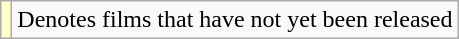<table class="wikitable">
<tr>
<td style="background:#ffc;"></td>
<td>Denotes films that have not yet been released</td>
</tr>
</table>
